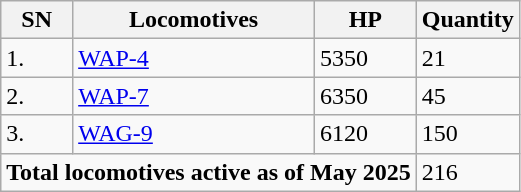<table class="wikitable">
<tr>
<th>SN</th>
<th>Locomotives</th>
<th>HP</th>
<th>Quantity</th>
</tr>
<tr>
<td>1.</td>
<td><a href='#'>WAP-4</a></td>
<td>5350</td>
<td>21</td>
</tr>
<tr>
<td>2.</td>
<td><a href='#'>WAP-7</a></td>
<td>6350</td>
<td>45</td>
</tr>
<tr>
<td>3.</td>
<td><a href='#'>WAG-9</a></td>
<td>6120</td>
<td>150</td>
</tr>
<tr>
<td colspan="3"><strong>Total locomotives active as of May 2025</strong></td>
<td>216</td>
</tr>
</table>
